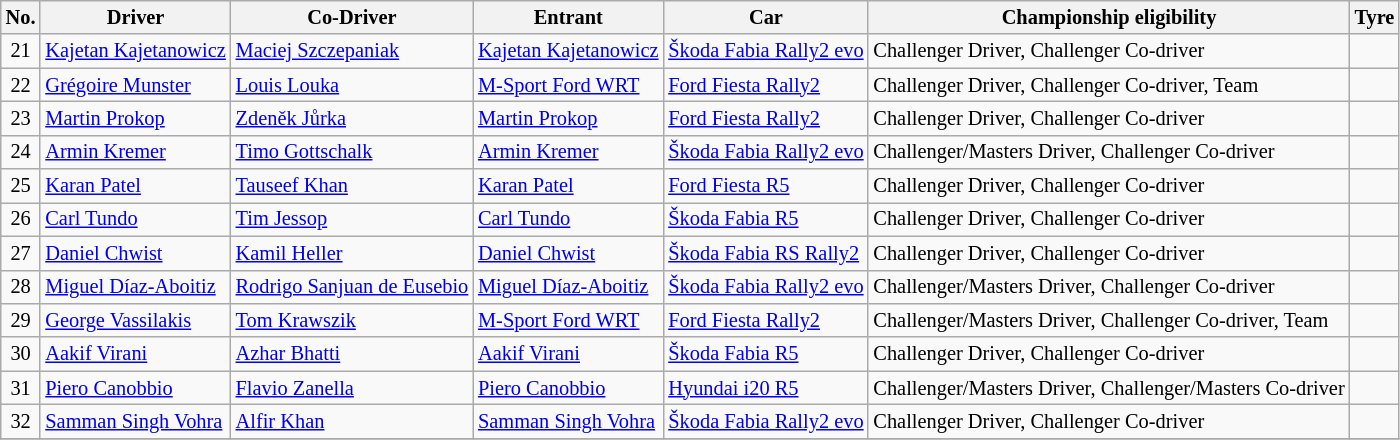<table class="wikitable" style="font-size: 85%;">
<tr>
<th>No.</th>
<th>Driver</th>
<th>Co-Driver</th>
<th>Entrant</th>
<th>Car</th>
<th>Championship eligibility</th>
<th>Tyre</th>
</tr>
<tr>
<td align="center">21</td>
<td> <a href='#'>Kajetan Kajetanowicz</a></td>
<td> <a href='#'>Maciej Szczepaniak</a></td>
<td> <a href='#'>Kajetan Kajetanowicz</a></td>
<td><a href='#'>Škoda Fabia Rally2 evo</a></td>
<td>Challenger Driver, Challenger Co-driver</td>
<td align="center"></td>
</tr>
<tr>
<td align="center">22</td>
<td> <a href='#'>Grégoire Munster</a></td>
<td> <a href='#'>Louis Louka</a></td>
<td> <a href='#'>M-Sport Ford WRT</a></td>
<td><a href='#'>Ford Fiesta Rally2</a></td>
<td>Challenger Driver, Challenger Co-driver, Team</td>
<td align="center"></td>
</tr>
<tr>
<td align="center">23</td>
<td> <a href='#'>Martin Prokop</a></td>
<td> <a href='#'>Zdeněk Jůrka</a></td>
<td> <a href='#'>Martin Prokop</a></td>
<td><a href='#'>Ford Fiesta Rally2</a></td>
<td>Challenger Driver, Challenger Co-driver</td>
<td align="center"></td>
</tr>
<tr>
<td align="center">24</td>
<td> <a href='#'>Armin Kremer</a></td>
<td> <a href='#'>Timo Gottschalk</a></td>
<td> <a href='#'>Armin Kremer</a></td>
<td><a href='#'>Škoda Fabia Rally2 evo</a></td>
<td>Challenger/Masters Driver, Challenger Co-driver</td>
<td align="center"></td>
</tr>
<tr>
<td align="center">25</td>
<td> <a href='#'>Karan Patel</a></td>
<td> <a href='#'>Tauseef Khan</a></td>
<td> <a href='#'>Karan Patel</a></td>
<td><a href='#'>Ford Fiesta R5</a></td>
<td>Challenger Driver, Challenger Co-driver</td>
<td align="center"></td>
</tr>
<tr>
<td align="center">26</td>
<td> <a href='#'>Carl Tundo</a></td>
<td> <a href='#'>Tim Jessop</a></td>
<td> <a href='#'>Carl Tundo</a></td>
<td><a href='#'>Škoda Fabia R5</a></td>
<td>Challenger Driver, Challenger Co-driver</td>
<td align="center"></td>
</tr>
<tr>
<td align="center">27</td>
<td> <a href='#'>Daniel Chwist</a></td>
<td> <a href='#'>Kamil Heller</a></td>
<td> <a href='#'>Daniel Chwist</a></td>
<td><a href='#'>Škoda Fabia RS Rally2</a></td>
<td>Challenger Driver, Challenger Co-driver</td>
<td align="center"></td>
</tr>
<tr>
<td align="center">28</td>
<td> <a href='#'>Miguel Díaz-Aboitiz</a></td>
<td> <a href='#'>Rodrigo Sanjuan de Eusebio</a></td>
<td> <a href='#'>Miguel Díaz-Aboitiz</a></td>
<td><a href='#'>Škoda Fabia Rally2 evo</a></td>
<td>Challenger/Masters Driver, Challenger Co-driver</td>
<td align="center"></td>
</tr>
<tr>
<td align="center">29</td>
<td> <a href='#'>George Vassilakis</a></td>
<td> <a href='#'>Tom Krawszik</a></td>
<td> <a href='#'>M-Sport Ford WRT</a></td>
<td><a href='#'>Ford Fiesta Rally2</a></td>
<td>Challenger/Masters Driver, Challenger Co-driver, Team</td>
<td align="center"></td>
</tr>
<tr>
<td align="center">30</td>
<td> <a href='#'>Aakif Virani</a></td>
<td> <a href='#'>Azhar Bhatti</a></td>
<td> <a href='#'>Aakif Virani</a></td>
<td><a href='#'>Škoda Fabia R5</a></td>
<td>Challenger Driver, Challenger Co-driver</td>
<td align="center"></td>
</tr>
<tr>
<td align="center">31</td>
<td> <a href='#'>Piero Canobbio</a></td>
<td> <a href='#'>Flavio Zanella</a></td>
<td> <a href='#'>Piero Canobbio</a></td>
<td><a href='#'>Hyundai i20 R5</a></td>
<td>Challenger/Masters Driver, Challenger/Masters Co-driver</td>
<td></td>
</tr>
<tr>
<td align="center">32</td>
<td> <a href='#'>Samman Singh Vohra</a></td>
<td> <a href='#'>Alfir Khan</a></td>
<td> <a href='#'>Samman Singh Vohra</a></td>
<td><a href='#'>Škoda Fabia Rally2 evo</a></td>
<td>Challenger Driver, Challenger Co-driver</td>
<td align="center"></td>
</tr>
<tr>
</tr>
</table>
